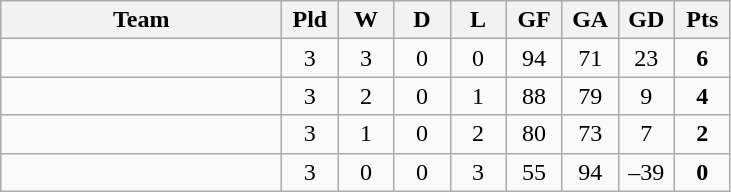<table class="wikitable" style="text-align: center;">
<tr>
<th width="180">Team</th>
<th width="30">Pld</th>
<th width="30">W</th>
<th width="30">D</th>
<th width="30">L</th>
<th width="30">GF</th>
<th width="30">GA</th>
<th width="30">GD</th>
<th width="30">Pts</th>
</tr>
<tr>
<td align="left"></td>
<td>3</td>
<td>3</td>
<td>0</td>
<td>0</td>
<td>94</td>
<td>71</td>
<td>23</td>
<td><strong>6</strong></td>
</tr>
<tr>
<td align="left"></td>
<td>3</td>
<td>2</td>
<td>0</td>
<td>1</td>
<td>88</td>
<td>79</td>
<td>9</td>
<td><strong>4</strong></td>
</tr>
<tr>
<td align="left"></td>
<td>3</td>
<td>1</td>
<td>0</td>
<td>2</td>
<td>80</td>
<td>73</td>
<td>7</td>
<td><strong>2</strong></td>
</tr>
<tr>
<td align="left"></td>
<td>3</td>
<td>0</td>
<td>0</td>
<td>3</td>
<td>55</td>
<td>94</td>
<td>–39</td>
<td><strong>0</strong></td>
</tr>
</table>
